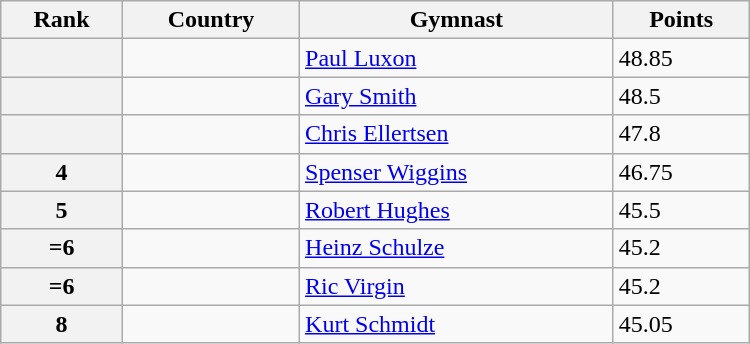<table class="wikitable" width=500>
<tr bgcolor="#efefef">
<th>Rank</th>
<th>Country</th>
<th>Gymnast</th>
<th>Points</th>
</tr>
<tr>
<th></th>
<td></td>
<td><a href='#'>Paul Luxon</a></td>
<td>48.85</td>
</tr>
<tr>
<th></th>
<td></td>
<td><a href='#'>Gary Smith</a></td>
<td>48.5</td>
</tr>
<tr>
<th></th>
<td></td>
<td><a href='#'>Chris Ellertsen</a></td>
<td>47.8</td>
</tr>
<tr>
<th>4</th>
<td></td>
<td><a href='#'>Spenser Wiggins</a></td>
<td>46.75</td>
</tr>
<tr>
<th>5</th>
<td></td>
<td><a href='#'>Robert Hughes</a></td>
<td>45.5</td>
</tr>
<tr>
<th>=6</th>
<td></td>
<td><a href='#'>Heinz Schulze</a></td>
<td>45.2</td>
</tr>
<tr>
<th>=6</th>
<td></td>
<td><a href='#'>Ric Virgin</a></td>
<td>45.2</td>
</tr>
<tr>
<th>8</th>
<td></td>
<td><a href='#'>Kurt Schmidt</a></td>
<td>45.05</td>
</tr>
</table>
